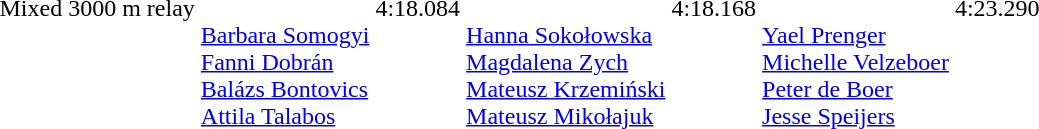<table>
<tr valign="top">
<td>Mixed 3000 m relay</td>
<td><br><a href='#'>Barbara Somogyi</a><br><a href='#'>Fanni Dobrán</a><br><a href='#'>Balázs Bontovics</a><br><a href='#'>Attila Talabos</a></td>
<td>4:18.084</td>
<td><br><a href='#'>Hanna Sokołowska</a><br><a href='#'>Magdalena Zych</a><br><a href='#'>Mateusz Krzemiński</a><br><a href='#'>Mateusz Mikołajuk</a></td>
<td>4:18.168</td>
<td><br><a href='#'>Yael Prenger</a><br><a href='#'>Michelle Velzeboer</a><br><a href='#'>Peter de Boer</a><br><a href='#'>Jesse Speijers</a></td>
<td>4:23.290</td>
</tr>
</table>
